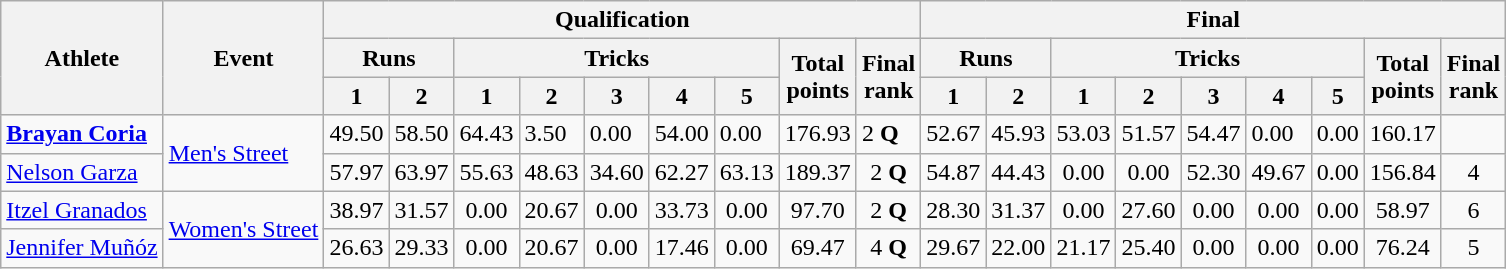<table class="wikitable">
<tr>
<th rowspan="3">Athlete</th>
<th rowspan="3">Event</th>
<th colspan="9">Qualification</th>
<th colspan="9">Final</th>
</tr>
<tr>
<th colspan="2">Runs</th>
<th colspan="5">Tricks</th>
<th rowspan="2">Total<br>points</th>
<th rowspan="2">Final<br>rank</th>
<th colspan="2">Runs</th>
<th colspan="5">Tricks</th>
<th rowspan="2">Total<br>points</th>
<th rowspan="2">Final<br>rank</th>
</tr>
<tr>
<th>1</th>
<th>2</th>
<th>1</th>
<th>2</th>
<th>3</th>
<th>4</th>
<th>5</th>
<th>1</th>
<th>2</th>
<th>1</th>
<th>2</th>
<th>3</th>
<th>4</th>
<th>5</th>
</tr>
<tr>
<td><strong><a href='#'>Brayan Coria</a></strong></td>
<td rowspan="2"><a href='#'>Men's Street</a></td>
<td>49.50</td>
<td>58.50</td>
<td>64.43</td>
<td>3.50</td>
<td>0.00</td>
<td>54.00</td>
<td>0.00</td>
<td>176.93</td>
<td>2 <strong>Q</strong></td>
<td>52.67</td>
<td>45.93</td>
<td>53.03</td>
<td>51.57</td>
<td>54.47</td>
<td>0.00</td>
<td>0.00</td>
<td>160.17</td>
<td></td>
</tr>
<tr align="center">
<td align="left"><a href='#'>Nelson Garza</a></td>
<td>57.97</td>
<td>63.97</td>
<td>55.63</td>
<td>48.63</td>
<td>34.60</td>
<td>62.27</td>
<td>63.13</td>
<td>189.37</td>
<td>2 <strong>Q</strong></td>
<td>54.87</td>
<td>44.43</td>
<td>0.00</td>
<td>0.00</td>
<td>52.30</td>
<td>49.67</td>
<td>0.00</td>
<td>156.84</td>
<td>4</td>
</tr>
<tr align="center">
<td align="left"><a href='#'>Itzel Granados</a></td>
<td rowspan="2"><a href='#'>Women's Street</a></td>
<td>38.97</td>
<td>31.57</td>
<td>0.00</td>
<td>20.67</td>
<td>0.00</td>
<td>33.73</td>
<td>0.00</td>
<td>97.70</td>
<td>2 <strong>Q</strong></td>
<td>28.30</td>
<td>31.37</td>
<td>0.00</td>
<td>27.60</td>
<td>0.00</td>
<td>0.00</td>
<td>0.00</td>
<td>58.97</td>
<td>6</td>
</tr>
<tr align="center">
<td align="left"><a href='#'>Jennifer Muñóz</a></td>
<td>26.63</td>
<td>29.33</td>
<td>0.00</td>
<td>20.67</td>
<td>0.00</td>
<td>17.46</td>
<td>0.00</td>
<td>69.47</td>
<td>4 <strong>Q</strong></td>
<td>29.67</td>
<td>22.00</td>
<td>21.17</td>
<td>25.40</td>
<td>0.00</td>
<td>0.00</td>
<td>0.00</td>
<td>76.24</td>
<td>5</td>
</tr>
</table>
